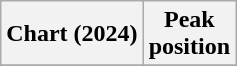<table class="wikitable sortable plainrowheaders" style="text-align:center">
<tr>
<th scope="col">Chart (2024)</th>
<th scope="col">Peak<br>position</th>
</tr>
<tr>
</tr>
</table>
